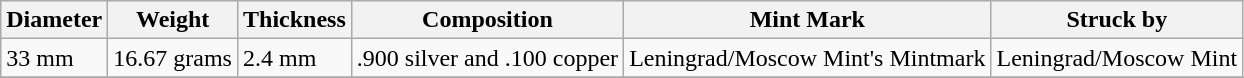<table class="wikitable">
<tr>
<th>Diameter</th>
<th>Weight</th>
<th>Thickness</th>
<th>Composition</th>
<th>Mint Mark</th>
<th>Struck by</th>
</tr>
<tr>
<td>33 mm</td>
<td>16.67 grams</td>
<td>2.4 mm</td>
<td>.900 silver and .100 copper</td>
<td>Leningrad/Moscow Mint's Mintmark</td>
<td>Leningrad/Moscow Mint</td>
</tr>
<tr>
</tr>
</table>
